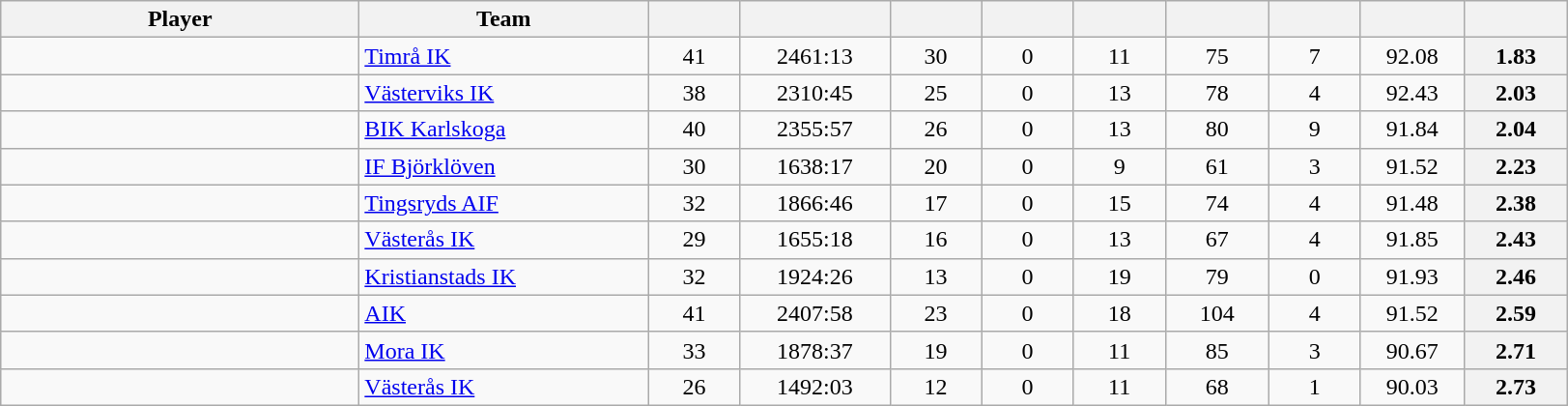<table class="wikitable sortable" style="text-align: center">
<tr>
<th style="width: 15em;">Player</th>
<th style="width: 12em;">Team</th>
<th style="width: 3.5em;"></th>
<th style="width: 6em;"></th>
<th style="width: 3.5em;"></th>
<th style="width: 3.5em;"></th>
<th style="width: 3.5em;"></th>
<th style="width: 4em;"></th>
<th style="width: 3.5em;"></th>
<th style="width: 4em;"></th>
<th style="width: 4em;"></th>
</tr>
<tr>
<td style="text-align:left;"> </td>
<td style="text-align:left;"><a href='#'>Timrå IK</a></td>
<td>41</td>
<td>2461:13</td>
<td>30</td>
<td>0</td>
<td>11</td>
<td>75</td>
<td>7</td>
<td>92.08</td>
<th>1.83</th>
</tr>
<tr>
<td style="text-align:left;"> </td>
<td style="text-align:left;"><a href='#'>Västerviks IK</a></td>
<td>38</td>
<td>2310:45</td>
<td>25</td>
<td>0</td>
<td>13</td>
<td>78</td>
<td>4</td>
<td>92.43</td>
<th>2.03</th>
</tr>
<tr>
<td style="text-align:left;"> </td>
<td style="text-align:left;"><a href='#'>BIK Karlskoga</a></td>
<td>40</td>
<td>2355:57</td>
<td>26</td>
<td>0</td>
<td>13</td>
<td>80</td>
<td>9</td>
<td>91.84</td>
<th>2.04</th>
</tr>
<tr>
<td style="text-align:left;"> </td>
<td style="text-align:left;"><a href='#'>IF Björklöven</a></td>
<td>30</td>
<td>1638:17</td>
<td>20</td>
<td>0</td>
<td>9</td>
<td>61</td>
<td>3</td>
<td>91.52</td>
<th>2.23</th>
</tr>
<tr>
<td style="text-align:left;"> </td>
<td style="text-align:left;"><a href='#'>Tingsryds AIF</a></td>
<td>32</td>
<td>1866:46</td>
<td>17</td>
<td>0</td>
<td>15</td>
<td>74</td>
<td>4</td>
<td>91.48</td>
<th>2.38</th>
</tr>
<tr>
<td style="text-align:left;"> </td>
<td style="text-align:left;"><a href='#'>Västerås IK</a></td>
<td>29</td>
<td>1655:18</td>
<td>16</td>
<td>0</td>
<td>13</td>
<td>67</td>
<td>4</td>
<td>91.85</td>
<th>2.43</th>
</tr>
<tr>
<td style="text-align:left;"> </td>
<td style="text-align:left;"><a href='#'>Kristianstads IK</a></td>
<td>32</td>
<td>1924:26</td>
<td>13</td>
<td>0</td>
<td>19</td>
<td>79</td>
<td>0</td>
<td>91.93</td>
<th>2.46</th>
</tr>
<tr>
<td style="text-align:left;"> </td>
<td style="text-align:left;"><a href='#'>AIK</a></td>
<td>41</td>
<td>2407:58</td>
<td>23</td>
<td>0</td>
<td>18</td>
<td>104</td>
<td>4</td>
<td>91.52</td>
<th>2.59</th>
</tr>
<tr>
<td style="text-align:left;"> </td>
<td style="text-align:left;"><a href='#'>Mora IK</a></td>
<td>33</td>
<td>1878:37</td>
<td>19</td>
<td>0</td>
<td>11</td>
<td>85</td>
<td>3</td>
<td>90.67</td>
<th>2.71</th>
</tr>
<tr>
<td style="text-align:left;"> </td>
<td style="text-align:left;"><a href='#'>Västerås IK</a></td>
<td>26</td>
<td>1492:03</td>
<td>12</td>
<td>0</td>
<td>11</td>
<td>68</td>
<td>1</td>
<td>90.03</td>
<th>2.73</th>
</tr>
</table>
